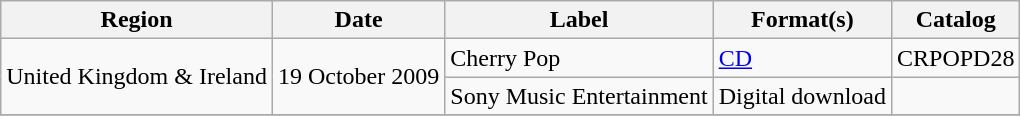<table class="wikitable">
<tr>
<th>Region</th>
<th>Date</th>
<th>Label</th>
<th>Format(s)</th>
<th>Catalog</th>
</tr>
<tr>
<td rowspan="2">United Kingdom & Ireland</td>
<td rowspan="2">19 October 2009</td>
<td>Cherry Pop</td>
<td><a href='#'>CD</a></td>
<td>CRPOPD28</td>
</tr>
<tr>
<td>Sony Music Entertainment</td>
<td>Digital download</td>
<td></td>
</tr>
<tr>
</tr>
</table>
